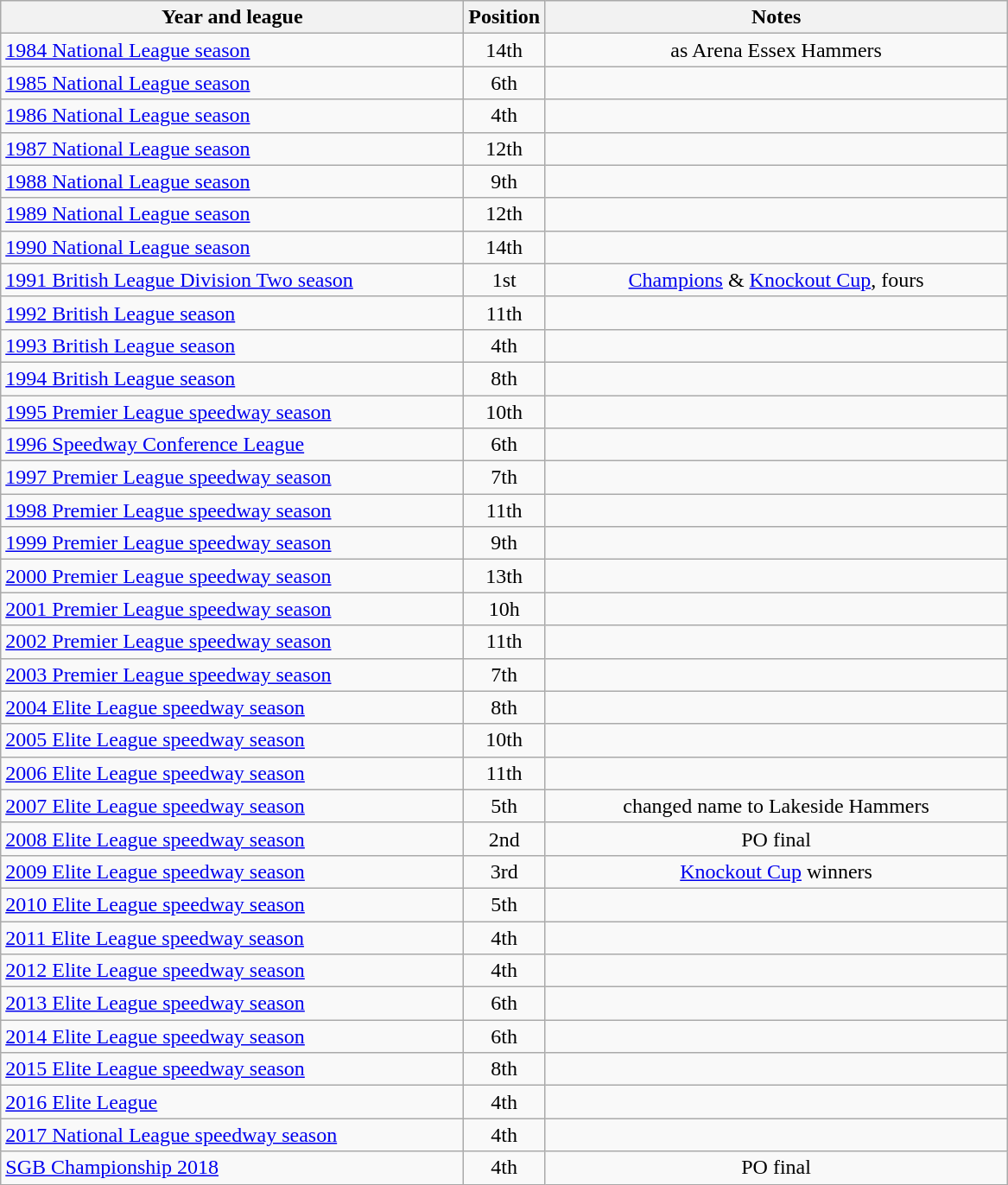<table class="wikitable">
<tr>
<th width=350>Year and league</th>
<th width=50>Position</th>
<th width=350>Notes</th>
</tr>
<tr align=center>
<td align="left"><a href='#'>1984 National League season</a></td>
<td>14th</td>
<td>as Arena Essex Hammers</td>
</tr>
<tr align=center>
<td align="left"><a href='#'>1985 National League season</a></td>
<td>6th</td>
<td></td>
</tr>
<tr align=center>
<td align="left"><a href='#'>1986 National League season</a></td>
<td>4th</td>
<td></td>
</tr>
<tr align=center>
<td align="left"><a href='#'>1987 National League season</a></td>
<td>12th</td>
<td></td>
</tr>
<tr align=center>
<td align="left"><a href='#'>1988 National League season</a></td>
<td>9th</td>
<td></td>
</tr>
<tr align=center>
<td align="left"><a href='#'>1989 National League season</a></td>
<td>12th</td>
<td></td>
</tr>
<tr align=center>
<td align="left"><a href='#'>1990 National League season</a></td>
<td>14th</td>
<td></td>
</tr>
<tr align=center>
<td align="left"><a href='#'>1991 British League Division Two season</a></td>
<td>1st</td>
<td><a href='#'>Champions</a> & <a href='#'>Knockout Cup</a>, fours</td>
</tr>
<tr align=center>
<td align="left"><a href='#'>1992 British League season</a></td>
<td>11th</td>
<td></td>
</tr>
<tr align=center>
<td align="left"><a href='#'>1993 British League season</a></td>
<td>4th</td>
<td></td>
</tr>
<tr align=center>
<td align="left"><a href='#'>1994 British League season</a></td>
<td>8th</td>
<td></td>
</tr>
<tr align=center>
<td align="left"><a href='#'>1995 Premier League speedway season</a></td>
<td>10th</td>
<td></td>
</tr>
<tr align=center>
<td align="left"><a href='#'>1996 Speedway Conference League</a></td>
<td>6th</td>
<td></td>
</tr>
<tr align=center>
<td align="left"><a href='#'>1997 Premier League speedway season</a></td>
<td>7th</td>
<td></td>
</tr>
<tr align=center>
<td align="left"><a href='#'>1998 Premier League speedway season</a></td>
<td>11th</td>
<td></td>
</tr>
<tr align=center>
<td align="left"><a href='#'>1999 Premier League speedway season</a></td>
<td>9th</td>
<td></td>
</tr>
<tr align=center>
<td align="left"><a href='#'>2000 Premier League speedway season</a></td>
<td>13th</td>
<td></td>
</tr>
<tr align=center>
<td align="left"><a href='#'>2001 Premier League speedway season</a></td>
<td>10h</td>
<td></td>
</tr>
<tr align=center>
<td align="left"><a href='#'>2002 Premier League speedway season</a></td>
<td>11th</td>
<td></td>
</tr>
<tr align=center>
<td align="left"><a href='#'>2003 Premier League speedway season</a></td>
<td>7th</td>
<td></td>
</tr>
<tr align=center>
<td align="left"><a href='#'>2004 Elite League speedway season</a></td>
<td>8th</td>
<td></td>
</tr>
<tr align=center>
<td align="left"><a href='#'>2005 Elite League speedway season</a></td>
<td>10th</td>
<td></td>
</tr>
<tr align=center>
<td align="left"><a href='#'>2006 Elite League speedway season</a></td>
<td>11th</td>
<td></td>
</tr>
<tr align=center>
<td align="left"><a href='#'>2007 Elite League speedway season</a></td>
<td>5th</td>
<td>changed name to Lakeside Hammers</td>
</tr>
<tr align=center>
<td align="left"><a href='#'>2008 Elite League speedway season</a></td>
<td>2nd</td>
<td>PO final</td>
</tr>
<tr align=center>
<td align="left"><a href='#'>2009 Elite League speedway season</a></td>
<td>3rd</td>
<td><a href='#'>Knockout Cup</a> winners</td>
</tr>
<tr align=center>
<td align="left"><a href='#'>2010 Elite League speedway season</a></td>
<td>5th</td>
<td></td>
</tr>
<tr align=center>
<td align="left"><a href='#'>2011 Elite League speedway season</a></td>
<td>4th</td>
<td></td>
</tr>
<tr align=center>
<td align="left"><a href='#'>2012 Elite League speedway season</a></td>
<td>4th</td>
<td></td>
</tr>
<tr align=center>
<td align="left"><a href='#'>2013 Elite League speedway season</a></td>
<td>6th</td>
<td></td>
</tr>
<tr align=center>
<td align="left"><a href='#'>2014 Elite League speedway season</a></td>
<td>6th</td>
<td></td>
</tr>
<tr align=center>
<td align="left"><a href='#'>2015 Elite League speedway season</a></td>
<td>8th</td>
<td></td>
</tr>
<tr align=center>
<td align="left"><a href='#'>2016 Elite League</a></td>
<td>4th</td>
<td></td>
</tr>
<tr align=center>
<td align="left"><a href='#'>2017 National League speedway season</a></td>
<td>4th</td>
<td></td>
</tr>
<tr align=center>
<td align="left"><a href='#'>SGB Championship 2018</a></td>
<td>4th</td>
<td>PO final</td>
</tr>
</table>
